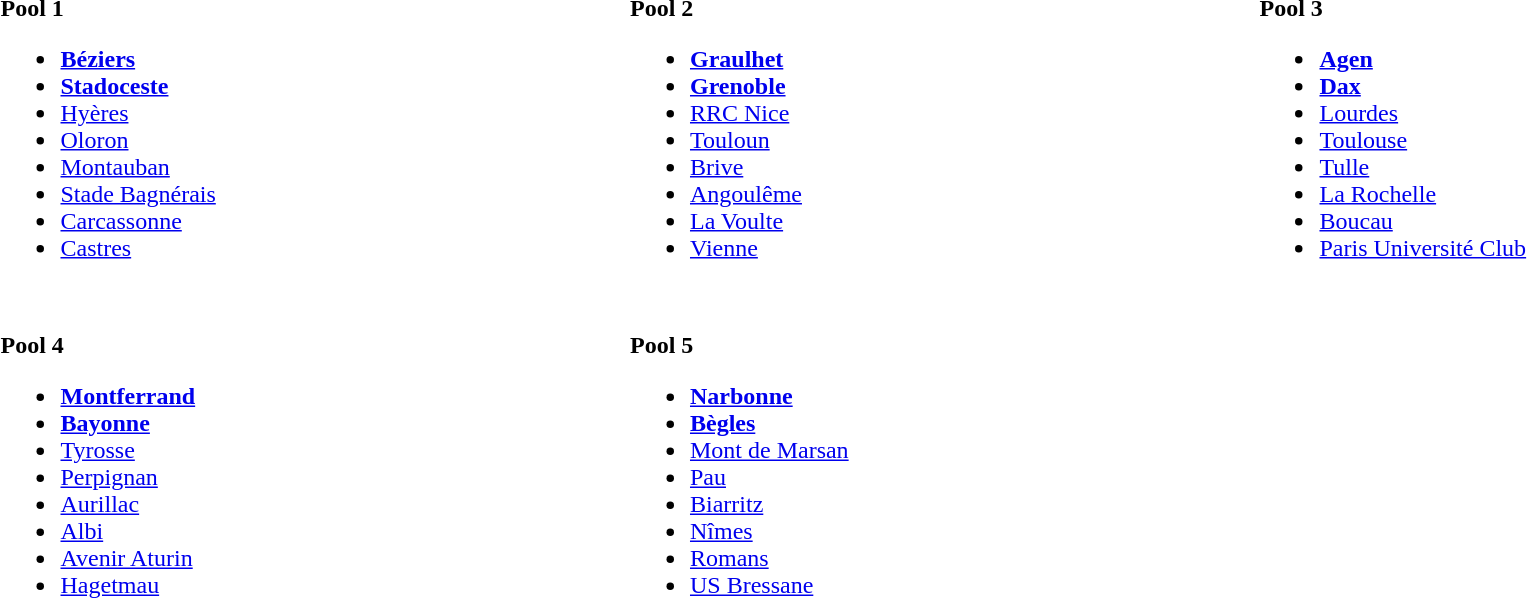<table width="100%" align="center" border="0" cellpadding="4" cellspacing="5">
<tr valign="top" align="left">
<td width="33%"><br><strong> Pool 1 </strong><ul><li><strong><a href='#'>Béziers</a></strong></li><li><strong><a href='#'>Stadoceste</a></strong></li><li><a href='#'>Hyères</a></li><li><a href='#'>Oloron</a></li><li><a href='#'>Montauban</a></li><li><a href='#'>Stade Bagnérais</a></li><li><a href='#'>Carcassonne</a></li><li><a href='#'>Castres</a></li></ul></td>
<td width="33%"><br><strong> Pool 2 </strong><ul><li><strong><a href='#'>Graulhet</a></strong></li><li><strong><a href='#'>Grenoble</a></strong></li><li><a href='#'>RRC Nice</a></li><li><a href='#'>Touloun</a></li><li><a href='#'>Brive</a></li><li><a href='#'>Angoulême</a></li><li><a href='#'>La Voulte</a></li><li><a href='#'>Vienne</a></li></ul></td>
<td width="33%"><br><strong> Pool 3 </strong><ul><li><strong><a href='#'>Agen</a></strong></li><li><strong><a href='#'>Dax</a></strong></li><li><a href='#'>Lourdes</a></li><li><a href='#'>Toulouse</a></li><li><a href='#'>Tulle</a></li><li><a href='#'>La Rochelle</a></li><li><a href='#'>Boucau</a></li><li><a href='#'>Paris Université Club</a></li></ul></td>
</tr>
<tr valign="top" align="left">
<td width="33%"><br><strong> Pool 4 </strong><ul><li><strong><a href='#'>Montferrand</a></strong></li><li><strong><a href='#'>Bayonne</a></strong></li><li><a href='#'>Tyrosse</a></li><li><a href='#'>Perpignan</a></li><li><a href='#'>Aurillac</a></li><li><a href='#'>Albi</a></li><li><a href='#'>Avenir Aturin</a></li><li><a href='#'>Hagetmau</a></li></ul></td>
<td width="33%"><br><strong> Pool 5 </strong><ul><li><strong><a href='#'>Narbonne</a></strong></li><li><strong><a href='#'>Bègles</a></strong></li><li><a href='#'>Mont de Marsan</a></li><li><a href='#'>Pau</a></li><li><a href='#'>Biarritz</a></li><li><a href='#'>Nîmes</a></li><li><a href='#'>Romans</a></li><li><a href='#'>US Bressane</a></li></ul></td>
<td width="33%"></td>
</tr>
</table>
